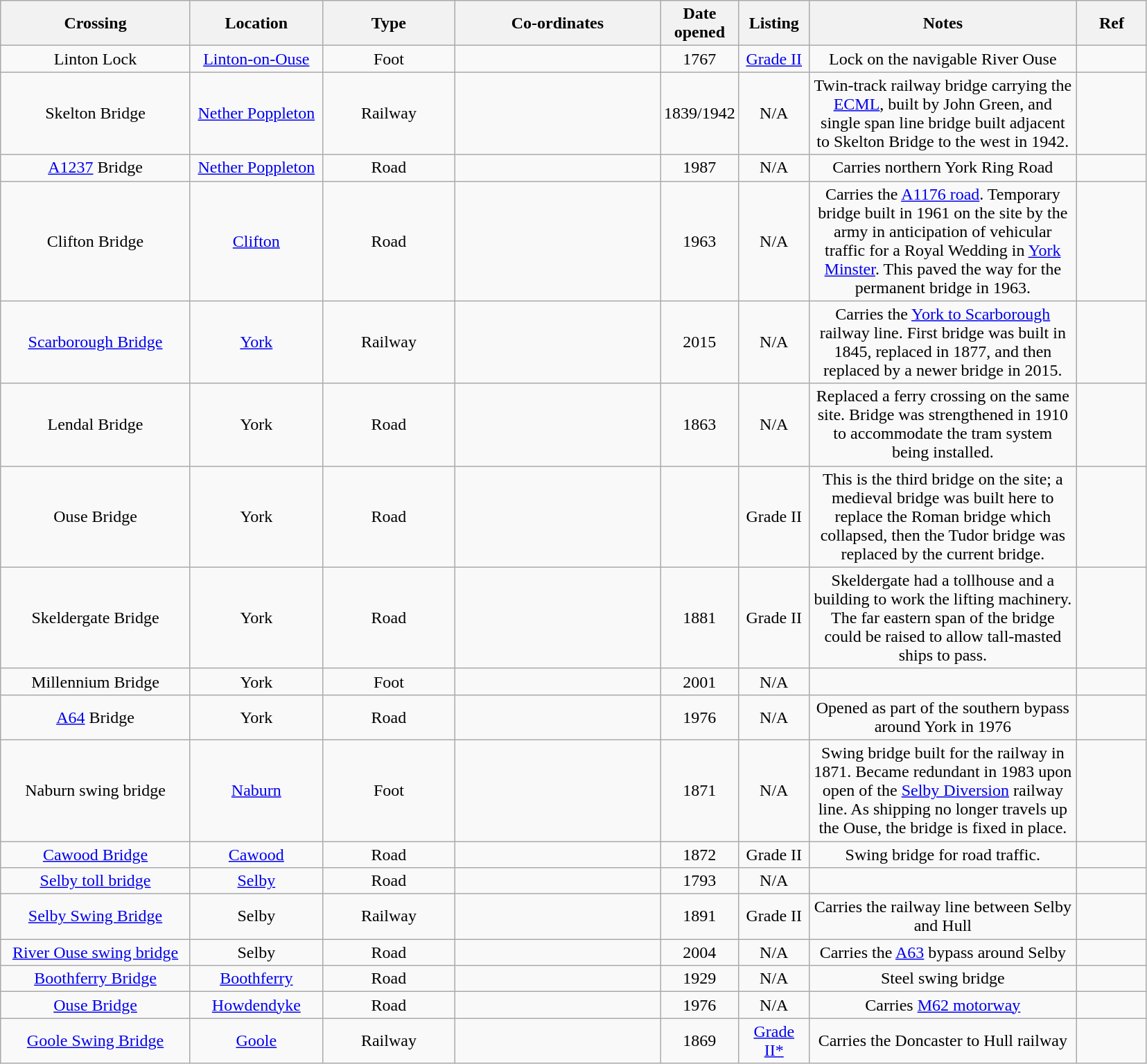<table class="wikitable sortable" style="text-align: center;">
<tr>
<th scope="col" style="width:175px;">Crossing</th>
<th scope="col" style="width:120px;">Location</th>
<th scope="col" style="width:120px;">Type</th>
<th scope="col" style="width:190px;">Co-ordinates</th>
<th scope="col" style="width:60px;">Date opened</th>
<th scope="col" style="width:60px;">Listing</th>
<th scope="col" style="width:250px;">Notes</th>
<th scope="col" style="width:60px;">Ref</th>
</tr>
<tr>
<td>Linton Lock</td>
<td><a href='#'>Linton-on-Ouse</a></td>
<td>Foot</td>
<td><small></small></td>
<td>1767</td>
<td><a href='#'>Grade II</a></td>
<td>Lock on the navigable River Ouse</td>
<td></td>
</tr>
<tr>
<td>Skelton Bridge</td>
<td><a href='#'>Nether Poppleton</a></td>
<td>Railway</td>
<td><small></small></td>
<td>1839/1942</td>
<td>N/A</td>
<td>Twin-track railway bridge carrying the <a href='#'>ECML</a>, built  by John Green, and single span line bridge built adjacent to Skelton Bridge to the west in 1942.</td>
<td></td>
</tr>
<tr>
<td><a href='#'>A1237</a> Bridge</td>
<td><a href='#'>Nether Poppleton</a></td>
<td>Road</td>
<td><small></small></td>
<td>1987</td>
<td>N/A</td>
<td>Carries northern York Ring Road</td>
<td></td>
</tr>
<tr>
<td>Clifton Bridge</td>
<td><a href='#'>Clifton</a></td>
<td>Road</td>
<td><small></small></td>
<td>1963</td>
<td>N/A</td>
<td>Carries the <a href='#'>A1176 road</a>. Temporary bridge built in 1961 on the site by the army in anticipation of vehicular traffic for a Royal Wedding in <a href='#'>York Minster</a>. This paved the way for the permanent bridge in 1963.</td>
<td></td>
</tr>
<tr>
<td><a href='#'>Scarborough Bridge</a></td>
<td><a href='#'>York</a></td>
<td>Railway</td>
<td><small></small></td>
<td>2015</td>
<td>N/A</td>
<td>Carries the <a href='#'>York to Scarborough</a> railway line. First bridge was built in 1845, replaced in 1877, and then replaced by a newer bridge in 2015.</td>
<td></td>
</tr>
<tr>
<td>Lendal Bridge</td>
<td>York</td>
<td>Road</td>
<td><small></small></td>
<td>1863</td>
<td>N/A</td>
<td>Replaced a ferry crossing on the same site. Bridge was strengthened in 1910 to accommodate the tram system being installed.</td>
<td></td>
</tr>
<tr>
<td>Ouse Bridge</td>
<td>York</td>
<td>Road</td>
<td><small></small></td>
<td></td>
<td>Grade II</td>
<td>This is the third bridge on the site; a medieval bridge was built here to replace the Roman bridge which collapsed, then the Tudor bridge was replaced by the current bridge.</td>
<td></td>
</tr>
<tr>
<td>Skeldergate Bridge</td>
<td>York</td>
<td>Road</td>
<td><small></small></td>
<td>1881</td>
<td>Grade II</td>
<td>Skeldergate had a tollhouse and a building to work the lifting machinery. The far eastern span of the bridge could be raised to allow tall-masted ships to pass.</td>
<td></td>
</tr>
<tr>
<td>Millennium Bridge</td>
<td>York</td>
<td>Foot</td>
<td><small></small></td>
<td>2001</td>
<td>N/A</td>
<td></td>
<td></td>
</tr>
<tr>
<td><a href='#'>A64</a> Bridge</td>
<td>York</td>
<td>Road</td>
<td><small></small></td>
<td>1976</td>
<td>N/A</td>
<td>Opened as part of the southern bypass around York in 1976</td>
<td></td>
</tr>
<tr>
<td>Naburn swing bridge</td>
<td><a href='#'>Naburn</a></td>
<td>Foot</td>
<td><small></small></td>
<td>1871</td>
<td>N/A</td>
<td>Swing bridge built for the railway in 1871. Became redundant in 1983 upon open of the <a href='#'>Selby Diversion</a> railway line. As shipping no longer travels up the Ouse, the bridge is fixed in place.</td>
<td></td>
</tr>
<tr>
<td><a href='#'>Cawood Bridge</a></td>
<td><a href='#'>Cawood</a></td>
<td>Road</td>
<td><small></small></td>
<td>1872</td>
<td>Grade II</td>
<td>Swing bridge for road traffic.</td>
<td></td>
</tr>
<tr>
<td><a href='#'>Selby toll bridge</a></td>
<td><a href='#'>Selby</a></td>
<td>Road</td>
<td><small></small></td>
<td>1793</td>
<td>N/A</td>
<td></td>
<td></td>
</tr>
<tr>
<td><a href='#'>Selby Swing Bridge</a></td>
<td>Selby</td>
<td>Railway</td>
<td><small></small></td>
<td>1891</td>
<td>Grade II</td>
<td>Carries the railway line between Selby and Hull</td>
<td></td>
</tr>
<tr>
<td><a href='#'>River Ouse swing bridge</a></td>
<td>Selby</td>
<td>Road</td>
<td><small></small></td>
<td>2004</td>
<td>N/A</td>
<td>Carries the <a href='#'>A63</a> bypass around Selby</td>
<td></td>
</tr>
<tr>
<td><a href='#'>Boothferry Bridge</a></td>
<td><a href='#'>Boothferry</a></td>
<td>Road</td>
<td><small></small></td>
<td>1929</td>
<td>N/A</td>
<td>Steel swing bridge</td>
<td></td>
</tr>
<tr>
<td><a href='#'>Ouse Bridge</a></td>
<td><a href='#'>Howdendyke</a></td>
<td>Road</td>
<td><small></small></td>
<td>1976</td>
<td>N/A</td>
<td>Carries <a href='#'>M62 motorway</a></td>
<td></td>
</tr>
<tr>
<td><a href='#'>Goole Swing Bridge</a></td>
<td><a href='#'>Goole</a></td>
<td>Railway</td>
<td><small></small></td>
<td>1869</td>
<td><a href='#'>Grade II*</a></td>
<td>Carries the Doncaster to Hull railway</td>
<td></td>
</tr>
</table>
